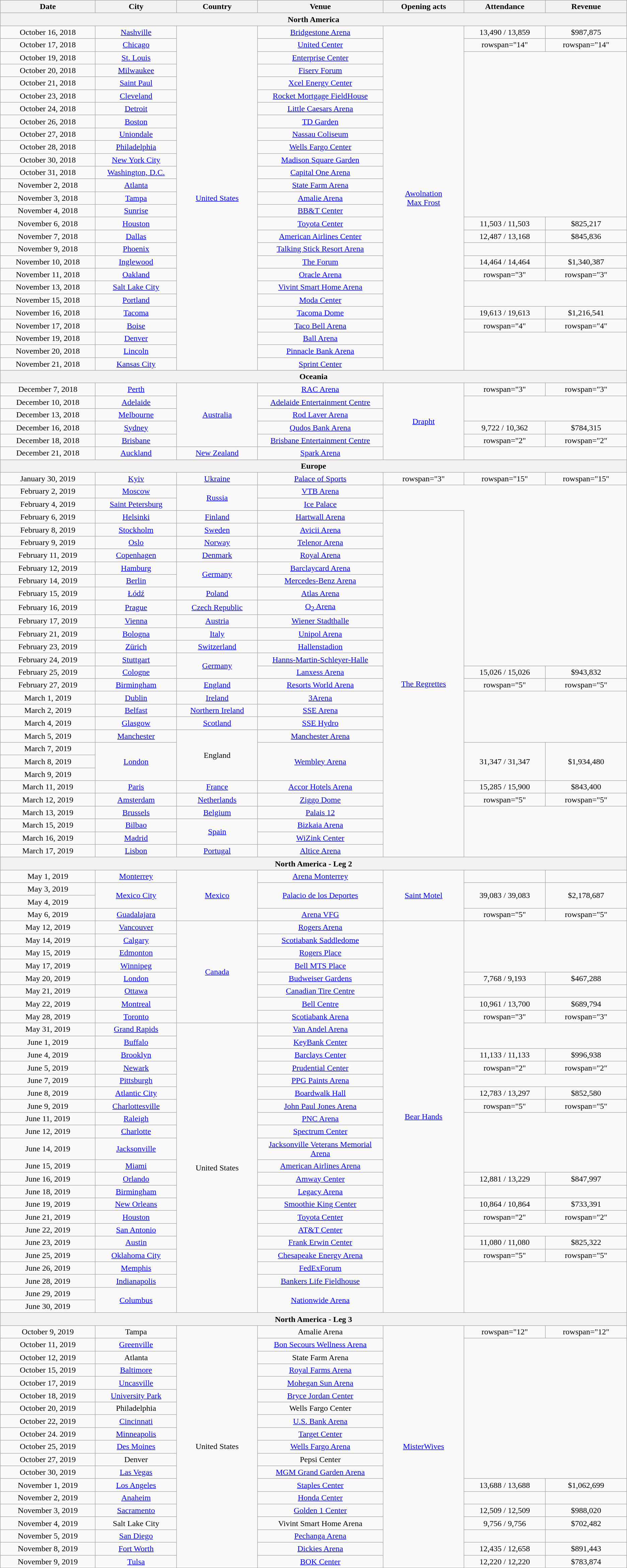<table class="wikitable" style="text-align:center;">
<tr>
<th scope="col" style="width:12em;">Date</th>
<th scope="col" style="width:10em;">City</th>
<th scope="col" style="width:10em;">Country</th>
<th scope="col" style="width:16em;">Venue</th>
<th scope="col" style="width:10em;">Opening acts</th>
<th scope="col" style="width:10em;">Attendance</th>
<th scope="col" style="width:10em;">Revenue</th>
</tr>
<tr>
<th colspan="7">North America</th>
</tr>
<tr>
<td>October 16, 2018</td>
<td><a href='#'>Nashville</a></td>
<td rowspan="27"><a href='#'>United States</a></td>
<td><a href='#'>Bridgestone Arena</a></td>
<td rowspan="27"><a href='#'>Awolnation</a><br><a href='#'>Max Frost</a></td>
<td>13,490 / 13,859</td>
<td>$987,875</td>
</tr>
<tr>
<td>October 17, 2018</td>
<td><a href='#'>Chicago</a></td>
<td><a href='#'>United Center</a></td>
<td>rowspan="14" </td>
<td>rowspan="14" </td>
</tr>
<tr>
<td>October 19, 2018</td>
<td><a href='#'>St. Louis</a></td>
<td><a href='#'>Enterprise Center</a></td>
</tr>
<tr>
<td>October 20, 2018</td>
<td><a href='#'>Milwaukee</a></td>
<td><a href='#'>Fiserv Forum</a></td>
</tr>
<tr>
<td>October 21, 2018</td>
<td><a href='#'>Saint Paul</a></td>
<td><a href='#'>Xcel Energy Center</a></td>
</tr>
<tr>
<td>October 23, 2018</td>
<td><a href='#'>Cleveland</a></td>
<td><a href='#'>Rocket Mortgage FieldHouse</a></td>
</tr>
<tr>
<td>October 24, 2018</td>
<td><a href='#'>Detroit</a></td>
<td><a href='#'>Little Caesars Arena</a></td>
</tr>
<tr>
<td>October 26, 2018</td>
<td><a href='#'>Boston</a></td>
<td><a href='#'>TD Garden</a></td>
</tr>
<tr>
<td>October 27, 2018</td>
<td><a href='#'>Uniondale</a></td>
<td><a href='#'>Nassau Coliseum</a></td>
</tr>
<tr>
<td>October 28, 2018</td>
<td><a href='#'>Philadelphia</a></td>
<td><a href='#'>Wells Fargo Center</a></td>
</tr>
<tr>
<td>October 30, 2018</td>
<td><a href='#'>New York City</a></td>
<td><a href='#'>Madison Square Garden</a></td>
</tr>
<tr>
<td>October 31, 2018</td>
<td><a href='#'>Washington, D.C.</a></td>
<td><a href='#'>Capital One Arena</a></td>
</tr>
<tr>
<td>November 2, 2018</td>
<td><a href='#'>Atlanta</a></td>
<td><a href='#'>State Farm Arena</a></td>
</tr>
<tr>
<td>November 3, 2018</td>
<td><a href='#'>Tampa</a></td>
<td><a href='#'>Amalie Arena</a></td>
</tr>
<tr>
<td>November 4, 2018</td>
<td><a href='#'>Sunrise</a></td>
<td><a href='#'>BB&T Center</a></td>
</tr>
<tr>
<td>November 6, 2018</td>
<td><a href='#'>Houston</a></td>
<td><a href='#'>Toyota Center</a></td>
<td>11,503 / 11,503</td>
<td>$825,217</td>
</tr>
<tr>
<td>November 7, 2018</td>
<td><a href='#'>Dallas</a></td>
<td><a href='#'>American Airlines Center</a></td>
<td>12,487 / 13,168</td>
<td>$845,836</td>
</tr>
<tr>
<td>November 9, 2018</td>
<td><a href='#'>Phoenix</a></td>
<td><a href='#'>Talking Stick Resort Arena</a></td>
<td></td>
<td></td>
</tr>
<tr>
<td>November 10, 2018</td>
<td><a href='#'>Inglewood</a></td>
<td><a href='#'>The Forum</a></td>
<td>14,464 / 14,464</td>
<td>$1,340,387</td>
</tr>
<tr>
<td>November 11, 2018</td>
<td><a href='#'>Oakland</a></td>
<td><a href='#'>Oracle Arena</a></td>
<td>rowspan="3" </td>
<td>rowspan="3" </td>
</tr>
<tr>
<td>November 13, 2018</td>
<td><a href='#'>Salt Lake City</a></td>
<td><a href='#'>Vivint Smart Home Arena</a></td>
</tr>
<tr>
<td>November 15, 2018</td>
<td><a href='#'>Portland</a></td>
<td><a href='#'>Moda Center</a></td>
</tr>
<tr>
<td>November 16, 2018</td>
<td><a href='#'>Tacoma</a></td>
<td><a href='#'>Tacoma Dome</a></td>
<td>19,613 / 19,613</td>
<td>$1,216,541</td>
</tr>
<tr>
<td>November 17, 2018</td>
<td><a href='#'>Boise</a></td>
<td><a href='#'>Taco Bell Arena</a></td>
<td>rowspan="4" </td>
<td>rowspan="4" </td>
</tr>
<tr>
<td>November 19, 2018</td>
<td><a href='#'>Denver</a></td>
<td><a href='#'>Ball Arena</a></td>
</tr>
<tr>
<td>November 20, 2018</td>
<td><a href='#'>Lincoln</a></td>
<td><a href='#'>Pinnacle Bank Arena</a></td>
</tr>
<tr>
<td>November 21, 2018</td>
<td><a href='#'>Kansas City</a></td>
<td><a href='#'>Sprint Center</a></td>
</tr>
<tr>
<th colspan="7">Oceania</th>
</tr>
<tr>
<td>December 7, 2018</td>
<td><a href='#'>Perth</a></td>
<td rowspan="5"><a href='#'>Australia</a></td>
<td><a href='#'>RAC Arena</a></td>
<td rowspan="6"><a href='#'>Drapht</a></td>
<td>rowspan="3" </td>
<td>rowspan="3" </td>
</tr>
<tr>
<td>December 10, 2018</td>
<td><a href='#'>Adelaide</a></td>
<td><a href='#'>Adelaide Entertainment Centre</a></td>
</tr>
<tr>
<td>December 13, 2018</td>
<td><a href='#'>Melbourne</a></td>
<td><a href='#'>Rod Laver Arena</a></td>
</tr>
<tr>
<td>December 16, 2018</td>
<td><a href='#'>Sydney</a></td>
<td><a href='#'>Qudos Bank Arena</a></td>
<td>9,722 / 10,362</td>
<td>$784,315</td>
</tr>
<tr>
<td>December 18, 2018</td>
<td><a href='#'>Brisbane</a></td>
<td><a href='#'>Brisbane Entertainment Centre</a></td>
<td>rowspan="2" </td>
<td>rowspan="2" </td>
</tr>
<tr>
<td>December 21, 2018</td>
<td><a href='#'>Auckland</a></td>
<td><a href='#'>New Zealand</a></td>
<td><a href='#'>Spark Arena</a></td>
</tr>
<tr>
<th colspan="7">Europe </th>
</tr>
<tr>
<td>January 30, 2019</td>
<td><a href='#'>Kyiv</a></td>
<td><a href='#'>Ukraine</a></td>
<td><a href='#'>Palace of Sports</a></td>
<td>rowspan="3" </td>
<td>rowspan="15" </td>
<td>rowspan="15" </td>
</tr>
<tr>
<td>February 2, 2019</td>
<td><a href='#'>Moscow</a></td>
<td rowspan="2"><a href='#'>Russia</a></td>
<td><a href='#'>VTB Arena</a></td>
</tr>
<tr>
<td>February 4, 2019</td>
<td><a href='#'>Saint Petersburg</a></td>
<td><a href='#'>Ice Palace</a></td>
</tr>
<tr>
<td>February 6, 2019</td>
<td><a href='#'>Helsinki</a></td>
<td><a href='#'>Finland</a></td>
<td><a href='#'>Hartwall Arena</a></td>
<td rowspan="27"><a href='#'>The Regrettes</a></td>
</tr>
<tr>
<td>February 8, 2019</td>
<td><a href='#'>Stockholm</a></td>
<td><a href='#'>Sweden</a></td>
<td><a href='#'>Avicii Arena</a></td>
</tr>
<tr>
<td>February 9, 2019</td>
<td><a href='#'>Oslo</a></td>
<td><a href='#'>Norway</a></td>
<td><a href='#'>Telenor Arena</a></td>
</tr>
<tr>
<td>February 11, 2019</td>
<td><a href='#'>Copenhagen</a></td>
<td><a href='#'>Denmark</a></td>
<td><a href='#'>Royal Arena</a></td>
</tr>
<tr>
<td>February 12, 2019</td>
<td><a href='#'>Hamburg</a></td>
<td rowspan="2"><a href='#'>Germany</a></td>
<td><a href='#'>Barclaycard Arena</a></td>
</tr>
<tr>
<td>February 14, 2019</td>
<td><a href='#'>Berlin</a></td>
<td><a href='#'>Mercedes-Benz Arena</a></td>
</tr>
<tr>
<td>February 15, 2019</td>
<td><a href='#'>Łódź</a></td>
<td><a href='#'>Poland</a></td>
<td><a href='#'>Atlas Arena</a></td>
</tr>
<tr>
<td>February 16, 2019</td>
<td><a href='#'>Prague</a></td>
<td><a href='#'>Czech Republic</a></td>
<td><a href='#'>O<sub>2</sub> Arena</a></td>
</tr>
<tr>
<td>February 17, 2019</td>
<td><a href='#'>Vienna</a></td>
<td><a href='#'>Austria</a></td>
<td><a href='#'>Wiener Stadthalle</a></td>
</tr>
<tr>
<td>February 21, 2019</td>
<td><a href='#'>Bologna</a></td>
<td><a href='#'>Italy</a></td>
<td><a href='#'>Unipol Arena</a></td>
</tr>
<tr>
<td>February 23, 2019</td>
<td><a href='#'>Zürich</a></td>
<td><a href='#'>Switzerland</a></td>
<td><a href='#'>Hallenstadion</a></td>
</tr>
<tr>
<td>February 24, 2019</td>
<td><a href='#'>Stuttgart</a></td>
<td rowspan="2"><a href='#'>Germany</a></td>
<td><a href='#'>Hanns-Martin-Schleyer-Halle</a></td>
</tr>
<tr>
<td>February 25, 2019</td>
<td><a href='#'>Cologne</a></td>
<td><a href='#'>Lanxess Arena</a></td>
<td>15,026 / 15,026</td>
<td>$943,832</td>
</tr>
<tr>
<td>February 27, 2019</td>
<td><a href='#'>Birmingham</a></td>
<td><a href='#'>England</a></td>
<td><a href='#'>Resorts World Arena</a></td>
<td>rowspan="5" </td>
<td>rowspan="5" </td>
</tr>
<tr>
<td>March 1, 2019</td>
<td><a href='#'>Dublin</a></td>
<td><a href='#'>Ireland</a></td>
<td><a href='#'>3Arena</a></td>
</tr>
<tr>
<td>March 2, 2019</td>
<td><a href='#'>Belfast</a></td>
<td><a href='#'>Northern Ireland</a></td>
<td><a href='#'>SSE Arena</a></td>
</tr>
<tr>
<td>March 4, 2019</td>
<td><a href='#'>Glasgow</a></td>
<td><a href='#'>Scotland</a></td>
<td><a href='#'>SSE Hydro</a></td>
</tr>
<tr>
<td>March 5, 2019</td>
<td><a href='#'>Manchester</a></td>
<td rowspan="4">England</td>
<td><a href='#'>Manchester Arena</a></td>
</tr>
<tr>
<td>March 7, 2019</td>
<td rowspan="3"><a href='#'>London</a></td>
<td rowspan="3"><a href='#'>Wembley Arena</a></td>
<td rowspan="3">31,347 / 31,347</td>
<td rowspan="3">$1,934,480</td>
</tr>
<tr>
<td>March 8, 2019</td>
</tr>
<tr>
<td>March 9, 2019</td>
</tr>
<tr>
<td>March 11, 2019</td>
<td><a href='#'>Paris</a></td>
<td><a href='#'>France</a></td>
<td><a href='#'>Accor Hotels Arena</a></td>
<td>15,285 / 15,900</td>
<td>$843,400</td>
</tr>
<tr>
<td>March 12, 2019</td>
<td><a href='#'>Amsterdam</a></td>
<td><a href='#'>Netherlands</a></td>
<td><a href='#'>Ziggo Dome</a></td>
<td>rowspan="5" </td>
<td>rowspan="5" </td>
</tr>
<tr>
<td>March 13, 2019</td>
<td><a href='#'>Brussels</a></td>
<td><a href='#'>Belgium</a></td>
<td><a href='#'>Palais 12</a></td>
</tr>
<tr>
<td>March 15, 2019</td>
<td><a href='#'>Bilbao</a></td>
<td rowspan="2"><a href='#'>Spain</a></td>
<td><a href='#'>Bizkaia Arena</a></td>
</tr>
<tr>
<td>March 16, 2019</td>
<td><a href='#'>Madrid</a></td>
<td><a href='#'>WiZink Center</a></td>
</tr>
<tr>
<td>March 17, 2019</td>
<td><a href='#'>Lisbon</a></td>
<td><a href='#'>Portugal</a></td>
<td><a href='#'>Altice Arena</a></td>
</tr>
<tr>
<th colspan="7">North America - Leg 2</th>
</tr>
<tr>
<td>May 1, 2019</td>
<td><a href='#'>Monterrey</a></td>
<td rowspan="4"><a href='#'>Mexico</a></td>
<td><a href='#'>Arena Monterrey</a></td>
<td rowspan="4"><a href='#'>Saint Motel</a></td>
<td></td>
<td></td>
</tr>
<tr>
<td>May 3, 2019</td>
<td rowspan="2"><a href='#'>Mexico City</a></td>
<td rowspan="2"><a href='#'>Palacio de los Deportes</a></td>
<td rowspan="2">39,083 / 39,083</td>
<td rowspan="2">$2,178,687</td>
</tr>
<tr>
<td>May 4, 2019</td>
</tr>
<tr>
<td>May 6, 2019</td>
<td><a href='#'>Guadalajara</a></td>
<td><a href='#'>Arena VFG</a></td>
<td>rowspan="5" </td>
<td>rowspan="5" </td>
</tr>
<tr>
<td>May 12, 2019</td>
<td><a href='#'>Vancouver</a></td>
<td rowspan="8"><a href='#'>Canada</a></td>
<td><a href='#'>Rogers Arena</a></td>
<td rowspan="30"><a href='#'>Bear Hands</a></td>
</tr>
<tr>
<td>May 14, 2019</td>
<td><a href='#'>Calgary</a></td>
<td><a href='#'>Scotiabank Saddledome</a></td>
</tr>
<tr>
<td>May 15, 2019</td>
<td><a href='#'>Edmonton</a></td>
<td><a href='#'>Rogers Place</a></td>
</tr>
<tr>
<td>May 17, 2019</td>
<td><a href='#'>Winnipeg</a></td>
<td><a href='#'>Bell MTS Place</a></td>
</tr>
<tr>
<td>May 20, 2019</td>
<td><a href='#'>London</a></td>
<td><a href='#'>Budweiser Gardens</a></td>
<td>7,768 / 9,193</td>
<td>$467,288</td>
</tr>
<tr>
<td>May 21, 2019</td>
<td><a href='#'>Ottawa</a></td>
<td><a href='#'>Canadian Tire Centre</a></td>
<td></td>
<td></td>
</tr>
<tr>
<td>May 22, 2019</td>
<td><a href='#'>Montreal</a></td>
<td><a href='#'>Bell Centre</a></td>
<td>10,961 / 13,700</td>
<td>$689,794</td>
</tr>
<tr>
<td>May 28, 2019</td>
<td><a href='#'>Toronto</a></td>
<td><a href='#'>Scotiabank Arena</a></td>
<td>rowspan="3" </td>
<td>rowspan="3" </td>
</tr>
<tr>
<td>May 31, 2019</td>
<td><a href='#'>Grand Rapids</a></td>
<td rowspan="22">United States</td>
<td><a href='#'>Van Andel Arena</a></td>
</tr>
<tr>
<td>June 1, 2019</td>
<td><a href='#'>Buffalo</a></td>
<td><a href='#'>KeyBank Center</a></td>
</tr>
<tr>
<td>June 4, 2019</td>
<td><a href='#'>Brooklyn</a></td>
<td><a href='#'>Barclays Center</a></td>
<td>11,133 / 11,133</td>
<td>$996,938</td>
</tr>
<tr>
<td>June 5, 2019</td>
<td><a href='#'>Newark</a></td>
<td><a href='#'>Prudential Center</a></td>
<td>rowspan="2" </td>
<td>rowspan="2" </td>
</tr>
<tr>
<td>June 7, 2019</td>
<td><a href='#'>Pittsburgh</a></td>
<td><a href='#'>PPG Paints Arena</a></td>
</tr>
<tr>
<td>June 8, 2019</td>
<td><a href='#'>Atlantic City</a></td>
<td><a href='#'>Boardwalk Hall</a></td>
<td>12,783 / 13,297</td>
<td>$852,580</td>
</tr>
<tr>
<td>June 9, 2019</td>
<td><a href='#'>Charlottesville</a></td>
<td><a href='#'>John Paul Jones Arena</a></td>
<td>rowspan="5" </td>
<td>rowspan="5" </td>
</tr>
<tr>
<td>June 11, 2019</td>
<td><a href='#'>Raleigh</a></td>
<td><a href='#'>PNC Arena</a></td>
</tr>
<tr>
<td>June 12, 2019</td>
<td><a href='#'>Charlotte</a></td>
<td><a href='#'>Spectrum Center</a></td>
</tr>
<tr>
<td>June 14, 2019</td>
<td><a href='#'>Jacksonville</a></td>
<td><a href='#'>Jacksonville Veterans Memorial Arena</a></td>
</tr>
<tr>
<td>June 15, 2019</td>
<td><a href='#'>Miami</a></td>
<td><a href='#'>American Airlines Arena</a></td>
</tr>
<tr>
<td>June 16, 2019</td>
<td><a href='#'>Orlando</a></td>
<td><a href='#'>Amway Center</a></td>
<td>12,881 / 13,229</td>
<td>$847,997</td>
</tr>
<tr>
<td>June 18, 2019</td>
<td><a href='#'>Birmingham</a></td>
<td><a href='#'>Legacy Arena</a></td>
<td></td>
<td></td>
</tr>
<tr>
<td>June 19, 2019</td>
<td><a href='#'>New Orleans</a></td>
<td><a href='#'>Smoothie King Center</a></td>
<td>10,864 / 10,864</td>
<td>$733,391</td>
</tr>
<tr>
<td>June 21, 2019</td>
<td><a href='#'>Houston</a></td>
<td><a href='#'>Toyota Center</a></td>
<td>rowspan="2" </td>
<td>rowspan="2" </td>
</tr>
<tr>
<td>June 22, 2019</td>
<td><a href='#'>San Antonio</a></td>
<td><a href='#'>AT&T Center</a></td>
</tr>
<tr>
<td>June 23, 2019</td>
<td><a href='#'>Austin</a></td>
<td><a href='#'>Frank Erwin Center</a></td>
<td>11,080 / 11,080</td>
<td>$825,322</td>
</tr>
<tr>
<td>June 25, 2019</td>
<td><a href='#'>Oklahoma City</a></td>
<td><a href='#'>Chesapeake Energy Arena</a></td>
<td>rowspan="5" </td>
<td>rowspan="5" </td>
</tr>
<tr>
<td>June 26, 2019</td>
<td><a href='#'>Memphis</a></td>
<td><a href='#'>FedExForum</a></td>
</tr>
<tr>
<td>June 28, 2019</td>
<td><a href='#'>Indianapolis</a></td>
<td><a href='#'>Bankers Life Fieldhouse</a></td>
</tr>
<tr>
<td>June 29, 2019</td>
<td rowspan="2"><a href='#'>Columbus</a></td>
<td rowspan="2"><a href='#'>Nationwide Arena</a></td>
</tr>
<tr>
<td>June 30, 2019</td>
</tr>
<tr>
<th colspan="7">North America - Leg 3 </th>
</tr>
<tr>
<td>October 9, 2019</td>
<td>Tampa</td>
<td rowspan="19">United States</td>
<td>Amalie Arena</td>
<td rowspan="19"><a href='#'>MisterWives</a></td>
<td>rowspan="12" </td>
<td>rowspan="12" </td>
</tr>
<tr>
<td>October 11, 2019</td>
<td><a href='#'>Greenville</a></td>
<td><a href='#'>Bon Secours Wellness Arena</a></td>
</tr>
<tr>
<td>October 12, 2019</td>
<td>Atlanta</td>
<td>State Farm Arena</td>
</tr>
<tr>
<td>October 15, 2019</td>
<td><a href='#'>Baltimore</a></td>
<td><a href='#'>Royal Farms Arena</a></td>
</tr>
<tr>
<td>October 17, 2019</td>
<td><a href='#'>Uncasville</a></td>
<td><a href='#'>Mohegan Sun Arena</a></td>
</tr>
<tr>
<td>October 18, 2019</td>
<td><a href='#'>University Park</a></td>
<td><a href='#'>Bryce Jordan Center</a></td>
</tr>
<tr>
<td>October 20, 2019</td>
<td>Philadelphia</td>
<td>Wells Fargo Center</td>
</tr>
<tr>
<td>October 22, 2019</td>
<td><a href='#'>Cincinnati</a></td>
<td><a href='#'>U.S. Bank Arena</a></td>
</tr>
<tr>
<td>October 24. 2019</td>
<td><a href='#'>Minneapolis</a></td>
<td><a href='#'>Target Center</a></td>
</tr>
<tr>
<td>October 25, 2019</td>
<td><a href='#'>Des Moines</a></td>
<td><a href='#'>Wells Fargo Arena</a></td>
</tr>
<tr>
<td>October 27, 2019</td>
<td>Denver</td>
<td>Pepsi Center</td>
</tr>
<tr>
<td>October 30, 2019</td>
<td><a href='#'>Las Vegas</a></td>
<td><a href='#'>MGM Grand Garden Arena</a></td>
</tr>
<tr>
<td>November 1, 2019</td>
<td><a href='#'>Los Angeles</a></td>
<td><a href='#'>Staples Center</a></td>
<td>13,688 / 13,688</td>
<td>$1,062,699</td>
</tr>
<tr>
<td>November 2, 2019</td>
<td><a href='#'>Anaheim</a></td>
<td><a href='#'>Honda Center</a></td>
<td></td>
<td></td>
</tr>
<tr>
<td>November 3, 2019</td>
<td><a href='#'>Sacramento</a></td>
<td><a href='#'>Golden 1 Center</a></td>
<td>12,509 / 12,509</td>
<td>$988,020</td>
</tr>
<tr>
<td>November 4, 2019</td>
<td>Salt Lake City</td>
<td>Vivint Smart Home Arena</td>
<td>9,756 / 9,756</td>
<td>$702,482</td>
</tr>
<tr>
<td>November 5, 2019</td>
<td><a href='#'>San Diego</a></td>
<td><a href='#'>Pechanga Arena</a></td>
<td></td>
<td></td>
</tr>
<tr>
<td>November 8, 2019</td>
<td><a href='#'>Fort Worth</a></td>
<td><a href='#'>Dickies Arena</a></td>
<td>12,435 / 12,658</td>
<td>$891,443</td>
</tr>
<tr>
<td>November 9, 2019</td>
<td><a href='#'>Tulsa</a></td>
<td><a href='#'>BOK Center</a></td>
<td>12,220 / 12,220</td>
<td>$783,874</td>
</tr>
<tr>
</tr>
</table>
